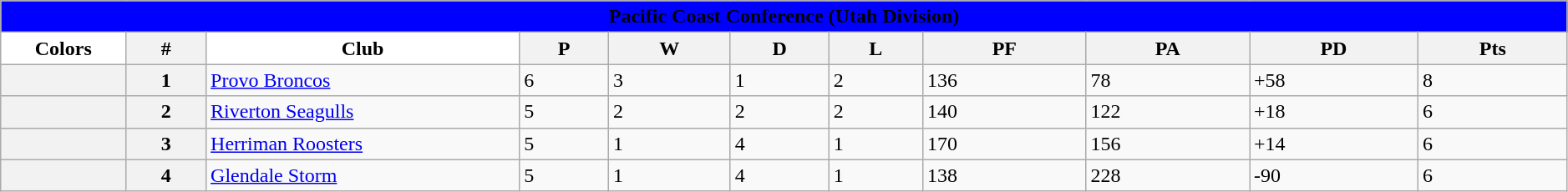<table class="wikitable sortable" style="width: 99%">
<tr>
<td colspan="11" align="center" bgcolor="blue"><strong><span>Pacific Coast Conference (Utah Division)</span></strong> </td>
</tr>
<tr>
<th style="background:white; width:8%">Colors</th>
<th>#</th>
<th style="background:white; width:20%">Club</th>
<th>P</th>
<th>W</th>
<th>D</th>
<th>L</th>
<th>PF</th>
<th>PA</th>
<th>PD</th>
<th>Pts</th>
</tr>
<tr>
<th></th>
<th>1</th>
<td><a href='#'>Provo Broncos</a></td>
<td>6</td>
<td>3</td>
<td>1</td>
<td>2</td>
<td>136</td>
<td>78</td>
<td>+58</td>
<td>8</td>
</tr>
<tr>
<th></th>
<th>2</th>
<td><a href='#'>Riverton Seagulls</a></td>
<td>5</td>
<td>2</td>
<td>2</td>
<td>2</td>
<td>140</td>
<td>122</td>
<td>+18</td>
<td>6</td>
</tr>
<tr>
<th></th>
<th>3</th>
<td><a href='#'>Herriman Roosters</a></td>
<td>5</td>
<td>1</td>
<td>4</td>
<td>1</td>
<td>170</td>
<td>156</td>
<td>+14</td>
<td>6</td>
</tr>
<tr>
<th></th>
<th>4</th>
<td><a href='#'>Glendale Storm</a></td>
<td>5</td>
<td>1</td>
<td>4</td>
<td>1</td>
<td>138</td>
<td>228</td>
<td>-90</td>
<td>6</td>
</tr>
</table>
